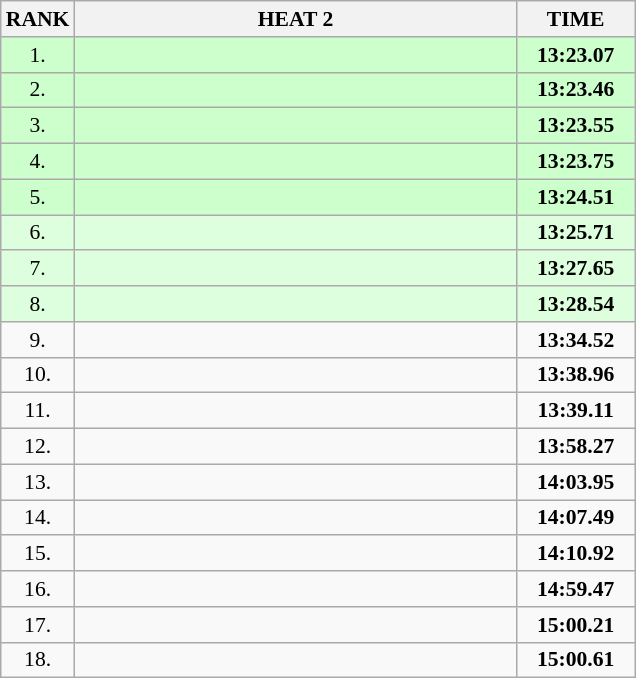<table class="wikitable" style="border-collapse: collapse; font-size: 90%;">
<tr>
<th>RANK</th>
<th align="center" style="width: 20em">HEAT 2</th>
<th align="center" style="width: 5em">TIME</th>
</tr>
<tr style="background:#ccffcc;">
<td align="center">1.</td>
<td></td>
<td align="center"><strong>13:23.07</strong></td>
</tr>
<tr style="background:#ccffcc;">
<td align="center">2.</td>
<td></td>
<td align="center"><strong>13:23.46</strong></td>
</tr>
<tr style="background:#ccffcc;">
<td align="center">3.</td>
<td></td>
<td align="center"><strong>13:23.55</strong></td>
</tr>
<tr style="background:#ccffcc;">
<td align="center">4.</td>
<td></td>
<td align="center"><strong>13:23.75</strong></td>
</tr>
<tr style="background:#ccffcc;">
<td align="center">5.</td>
<td></td>
<td align="center"><strong>13:24.51</strong></td>
</tr>
<tr style="background:#ddffdd;">
<td align="center">6.</td>
<td></td>
<td align="center"><strong>13:25.71</strong></td>
</tr>
<tr style="background:#ddffdd;">
<td align="center">7.</td>
<td></td>
<td align="center"><strong>13:27.65</strong></td>
</tr>
<tr style="background:#ddffdd;">
<td align="center">8.</td>
<td></td>
<td align="center"><strong>13:28.54</strong></td>
</tr>
<tr>
<td align="center">9.</td>
<td></td>
<td align="center"><strong>13:34.52</strong></td>
</tr>
<tr>
<td align="center">10.</td>
<td></td>
<td align="center"><strong>13:38.96</strong></td>
</tr>
<tr>
<td align="center">11.</td>
<td></td>
<td align="center"><strong>13:39.11</strong></td>
</tr>
<tr>
<td align="center">12.</td>
<td></td>
<td align="center"><strong>13:58.27</strong></td>
</tr>
<tr>
<td align="center">13.</td>
<td></td>
<td align="center"><strong>14:03.95</strong></td>
</tr>
<tr>
<td align="center">14.</td>
<td></td>
<td align="center"><strong>14:07.49</strong></td>
</tr>
<tr>
<td align="center">15.</td>
<td></td>
<td align="center"><strong>14:10.92</strong></td>
</tr>
<tr>
<td align="center">16.</td>
<td></td>
<td align="center"><strong>14:59.47</strong></td>
</tr>
<tr>
<td align="center">17.</td>
<td></td>
<td align="center"><strong>15:00.21</strong></td>
</tr>
<tr>
<td align="center">18.</td>
<td></td>
<td align="center"><strong>15:00.61</strong></td>
</tr>
</table>
